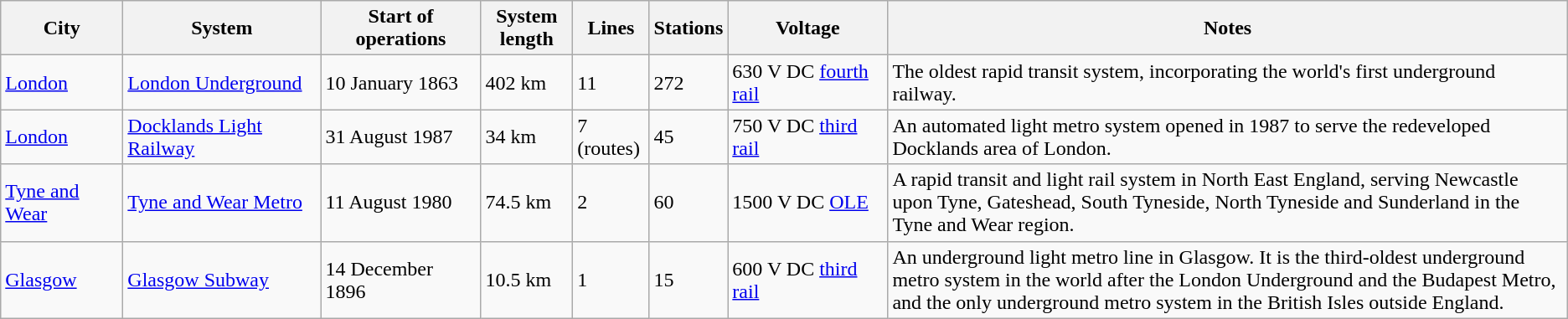<table class="wikitable sortable sort-under-center">
<tr>
<th width=90>City</th>
<th width=150>System</th>
<th width=120>Start of operations</th>
<th>System length</th>
<th>Lines</th>
<th>Stations</th>
<th width=120>Voltage</th>
<th class=unsortable>Notes</th>
</tr>
<tr>
<td><a href='#'>London</a></td>
<td><a href='#'>London Underground</a></td>
<td>10 January 1863</td>
<td>402 km</td>
<td>11</td>
<td>272</td>
<td>630 V DC <a href='#'>fourth rail</a></td>
<td>The oldest rapid transit system, incorporating the world's first underground railway.</td>
</tr>
<tr>
<td><a href='#'>London</a></td>
<td><a href='#'>Docklands Light Railway</a></td>
<td>31 August 1987</td>
<td>34 km</td>
<td>7 (routes)</td>
<td>45</td>
<td>750 V DC <a href='#'>third rail</a></td>
<td>An automated light metro system opened in 1987 to serve the redeveloped Docklands area of London.</td>
</tr>
<tr>
<td><a href='#'>Tyne and Wear</a></td>
<td><a href='#'>Tyne and Wear Metro</a></td>
<td>11 August 1980</td>
<td>74.5 km</td>
<td>2</td>
<td>60</td>
<td>1500 V DC <a href='#'>OLE</a></td>
<td>A rapid transit and light rail system in North East England, serving Newcastle upon Tyne, Gateshead, South Tyneside, North Tyneside and Sunderland in the Tyne and Wear region.</td>
</tr>
<tr>
<td><a href='#'>Glasgow</a></td>
<td><a href='#'>Glasgow Subway</a></td>
<td>14 December 1896</td>
<td>10.5 km</td>
<td>1</td>
<td>15</td>
<td>600 V DC <a href='#'>third rail</a></td>
<td>An underground light metro line in Glasgow. It is the third-oldest underground metro system in the world after the London Underground and the Budapest Metro, and the only underground metro system in the British Isles outside England.</td>
</tr>
</table>
